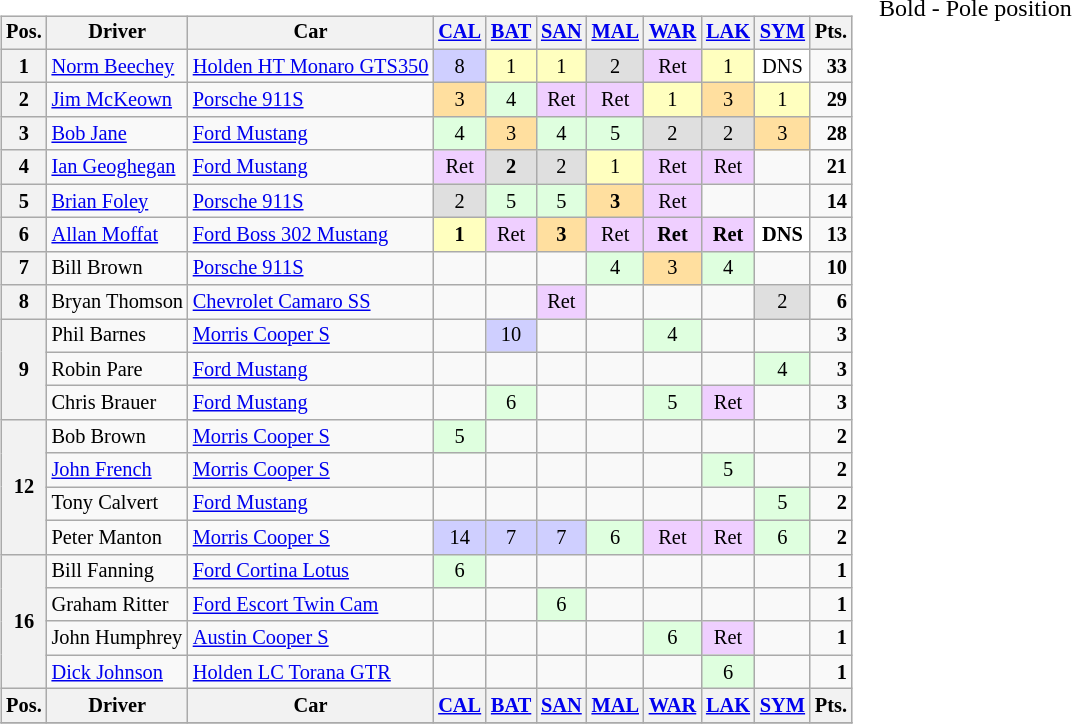<table>
<tr>
<td><br><table class="wikitable" style="font-size: 85%; text-align: center">
<tr>
<th valign="middle">Pos.</th>
<th valign="middle">Driver</th>
<th valign="middle">Car</th>
<th width="21px"><a href='#'>CAL</a><br></th>
<th width="21px"><a href='#'>BAT</a><br></th>
<th width="21px"><a href='#'>SAN</a><br></th>
<th width="21px"><a href='#'>MAL</a><br></th>
<th width="21px"><a href='#'>WAR</a><br></th>
<th width="21px"><a href='#'>LAK</a><br></th>
<th width="21px"><a href='#'>SYM</a><br></th>
<th valign="middle">Pts.</th>
</tr>
<tr>
<th>1</th>
<td align="left"><a href='#'>Norm Beechey</a></td>
<td align="left"><a href='#'>Holden HT Monaro GTS350</a></td>
<td style="background: #cfcfff">8</td>
<td style="background: #ffffbf">1</td>
<td style="background: #ffffbf">1</td>
<td style="background: #dfdfdf">2</td>
<td style="background: #efcfff">Ret</td>
<td style="background: #ffffbf">1</td>
<td style="background: #ffffff">DNS</td>
<td align="right"><strong>33</strong></td>
</tr>
<tr>
<th>2</th>
<td align="left"><a href='#'>Jim McKeown</a></td>
<td align="left"><a href='#'>Porsche 911S</a></td>
<td style="background: #ffdf9f">3</td>
<td style="background: #dfffdf">4</td>
<td style="background: #efcfff">Ret</td>
<td style="background: #efcfff">Ret</td>
<td style="background: #ffffbf">1</td>
<td style="background: #ffdf9f">3</td>
<td style="background: #ffffbf">1</td>
<td align="right"><strong>29</strong></td>
</tr>
<tr>
<th>3</th>
<td align="left"><a href='#'>Bob Jane</a></td>
<td align="left"><a href='#'>Ford Mustang</a></td>
<td style="background: #dfffdf">4</td>
<td style="background: #ffdf9f">3</td>
<td style="background: #dfffdf">4</td>
<td style="background: #dfffdf">5</td>
<td style="background: #dfdfdf">2</td>
<td style="background: #dfdfdf">2</td>
<td style="background: #ffdf9f">3</td>
<td align="right"><strong>28</strong></td>
</tr>
<tr>
<th>4</th>
<td align="left"><a href='#'>Ian Geoghegan</a></td>
<td align="left"><a href='#'>Ford Mustang</a></td>
<td style="background: #efcfff">Ret</td>
<td style="background: #dfdfdf"><strong>2</strong></td>
<td style="background: #dfdfdf">2</td>
<td style="background: #ffffbf">1</td>
<td style="background: #efcfff">Ret</td>
<td style="background: #efcfff">Ret</td>
<td></td>
<td align="right"><strong>21</strong></td>
</tr>
<tr>
<th>5</th>
<td align="left"><a href='#'>Brian Foley</a></td>
<td align="left"><a href='#'>Porsche 911S</a></td>
<td style="background: #dfdfdf">2</td>
<td style="background: #dfffdf">5</td>
<td style="background: #dfffdf">5</td>
<td style="background: #ffdf9f"><strong>3</strong></td>
<td style="background: #efcfff">Ret</td>
<td></td>
<td></td>
<td align="right"><strong>14</strong></td>
</tr>
<tr>
<th>6</th>
<td align="left"><a href='#'>Allan Moffat</a></td>
<td align="left"><a href='#'>Ford Boss 302 Mustang</a></td>
<td style="background: #ffffbf"><strong>1</strong></td>
<td style="background: #efcfff">Ret</td>
<td style="background: #ffdf9f"><strong>3</strong></td>
<td style="background: #efcfff">Ret</td>
<td style="background: #efcfff"><strong>Ret</strong></td>
<td style="background: #efcfff"><strong>Ret</strong></td>
<td style="background: #ffffff"><strong>DNS</strong></td>
<td align="right"><strong>13</strong></td>
</tr>
<tr>
<th>7</th>
<td align="left">Bill Brown</td>
<td align="left"><a href='#'>Porsche 911S</a></td>
<td></td>
<td></td>
<td></td>
<td style="background: #dfffdf">4</td>
<td style="background: #ffdf9f">3</td>
<td style="background: #dfffdf">4</td>
<td></td>
<td align="right"><strong>10</strong></td>
</tr>
<tr>
<th>8</th>
<td align="left">Bryan Thomson</td>
<td align="left"><a href='#'>Chevrolet Camaro SS</a></td>
<td></td>
<td></td>
<td style="background: #efcfff">Ret</td>
<td></td>
<td></td>
<td></td>
<td style="background: #dfdfdf">2</td>
<td align="right"><strong>6</strong></td>
</tr>
<tr>
<th rowspan="3">9</th>
<td align="left">Phil Barnes</td>
<td align="left"><a href='#'>Morris Cooper S</a></td>
<td></td>
<td style="background: #cfcfff">10</td>
<td></td>
<td></td>
<td style="background: #dfffdf">4</td>
<td></td>
<td></td>
<td align="right"><strong>3</strong></td>
</tr>
<tr>
<td align="left">Robin Pare</td>
<td align="left"><a href='#'>Ford Mustang</a></td>
<td></td>
<td></td>
<td></td>
<td></td>
<td></td>
<td></td>
<td style="background: #dfffdf">4</td>
<td align="right"><strong>3</strong></td>
</tr>
<tr>
<td align="left">Chris Brauer</td>
<td align="left"><a href='#'>Ford Mustang</a></td>
<td></td>
<td style="background: #dfffdf">6</td>
<td></td>
<td></td>
<td style="background: #dfffdf">5</td>
<td style="background: #efcfff">Ret</td>
<td></td>
<td align="right"><strong>3</strong></td>
</tr>
<tr>
<th rowspan="4">12</th>
<td align="left">Bob Brown</td>
<td align="left"><a href='#'>Morris Cooper S</a></td>
<td style="background: #dfffdf">5</td>
<td></td>
<td></td>
<td></td>
<td></td>
<td></td>
<td></td>
<td align="right"><strong>2</strong></td>
</tr>
<tr>
<td align="left"><a href='#'>John French</a></td>
<td align="left"><a href='#'>Morris Cooper S</a></td>
<td></td>
<td></td>
<td></td>
<td></td>
<td></td>
<td style="background: #dfffdf">5</td>
<td></td>
<td align="right"><strong>2</strong></td>
</tr>
<tr>
<td align="left">Tony Calvert</td>
<td align="left"><a href='#'>Ford Mustang</a></td>
<td></td>
<td></td>
<td></td>
<td></td>
<td></td>
<td></td>
<td style="background: #dfffdf">5</td>
<td align="right"><strong>2</strong></td>
</tr>
<tr>
<td align="left">Peter Manton</td>
<td align="left"><a href='#'>Morris Cooper S</a></td>
<td style="background: #cfcfff">14</td>
<td style="background: #cfcfff">7</td>
<td style="background: #cfcfff">7</td>
<td style="background: #dfffdf">6</td>
<td style="background: #efcfff">Ret</td>
<td style="background: #efcfff">Ret</td>
<td style="background: #dfffdf">6</td>
<td align="right"><strong>2</strong></td>
</tr>
<tr>
<th rowspan="4">16</th>
<td align="left">Bill Fanning</td>
<td align="left"><a href='#'>Ford Cortina Lotus</a></td>
<td style="background: #dfffdf">6</td>
<td></td>
<td></td>
<td></td>
<td></td>
<td></td>
<td></td>
<td align="right"><strong>1</strong></td>
</tr>
<tr>
<td align="left">Graham Ritter</td>
<td align="left"><a href='#'>Ford Escort Twin Cam</a></td>
<td></td>
<td></td>
<td style="background: #dfffdf">6</td>
<td></td>
<td></td>
<td></td>
<td></td>
<td align="right"><strong>1</strong></td>
</tr>
<tr>
<td align="left">John Humphrey</td>
<td align="left"><a href='#'>Austin Cooper S</a></td>
<td></td>
<td></td>
<td></td>
<td></td>
<td style="background: #dfffdf">6</td>
<td style="background: #efcfff">Ret</td>
<td></td>
<td align="right"><strong>1</strong></td>
</tr>
<tr>
<td align="left"><a href='#'>Dick Johnson</a></td>
<td align="left"><a href='#'>Holden LC Torana GTR</a></td>
<td></td>
<td></td>
<td></td>
<td></td>
<td></td>
<td style="background: #dfffdf">6</td>
<td></td>
<td align="right"><strong>1</strong></td>
</tr>
<tr>
<th valign="middle">Pos.</th>
<th valign="middle">Driver</th>
<th valign="middle">Car</th>
<th width="21px"><a href='#'>CAL</a><br></th>
<th width="21px"><a href='#'>BAT</a><br></th>
<th width="21px"><a href='#'>SAN</a><br></th>
<th width="21px"><a href='#'>MAL</a><br></th>
<th width="21px"><a href='#'>WAR</a><br></th>
<th width="21px"><a href='#'>LAK</a><br></th>
<th width="21px"><a href='#'>SYM</a><br></th>
<th valign="middle">Pts.</th>
</tr>
<tr>
</tr>
</table>
</td>
<td valign="top"><br>
<span>Bold - Pole position</span></td>
</tr>
</table>
